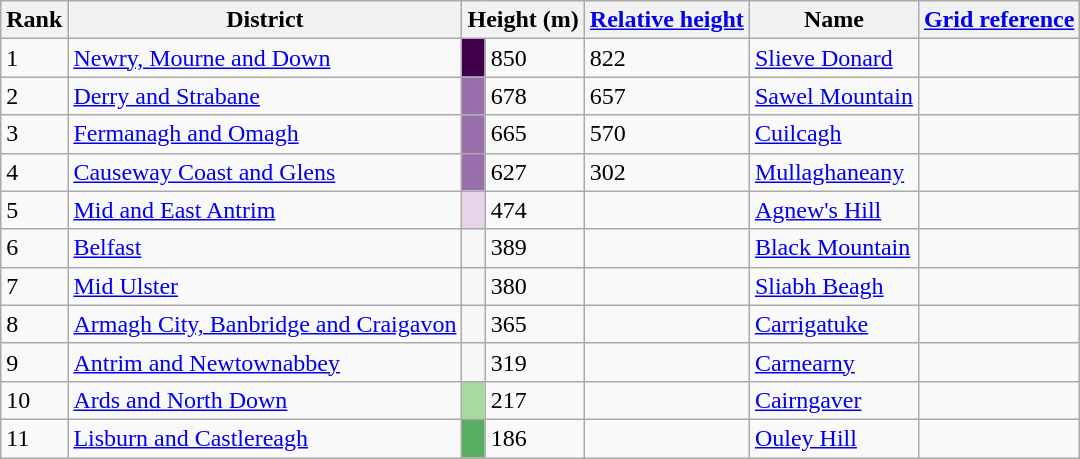<table class="wikitable sortable">
<tr>
<th>Rank</th>
<th>District</th>
<th colspan=2>Height (m)</th>
<th><a href='#'>Relative height</a></th>
<th>Name</th>
<th><a href='#'>Grid reference</a></th>
</tr>
<tr>
<td>1</td>
<td><a href='#'>Newry, Mourne and Down</a></td>
<td style="background-color:#40004b;"></td>
<td>850</td>
<td>822</td>
<td><a href='#'>Slieve Donard</a></td>
<td></td>
</tr>
<tr>
<td>2</td>
<td><a href='#'>Derry and Strabane</a></td>
<td style="background-color:#9970ab;"></td>
<td>678</td>
<td>657</td>
<td><a href='#'>Sawel Mountain</a></td>
<td></td>
</tr>
<tr>
<td>3</td>
<td><a href='#'>Fermanagh and Omagh</a></td>
<td style="background-color:#9970ab;"></td>
<td>665</td>
<td>570</td>
<td><a href='#'>Cuilcagh</a></td>
<td></td>
</tr>
<tr>
<td>4</td>
<td><a href='#'>Causeway Coast and Glens</a></td>
<td style="background-color:#9970ab;"></td>
<td>627</td>
<td>302</td>
<td><a href='#'>Mullaghaneany</a></td>
<td></td>
</tr>
<tr>
<td>5</td>
<td><a href='#'>Mid and East Antrim</a></td>
<td style="background-color:#e7d4e8;"></td>
<td>474</td>
<td></td>
<td><a href='#'>Agnew's Hill</a></td>
<td></td>
</tr>
<tr>
<td>6</td>
<td><a href='#'>Belfast</a></td>
<td style="background-color:#f7f7f7;"></td>
<td>389</td>
<td></td>
<td><a href='#'>Black Mountain</a></td>
<td></td>
</tr>
<tr>
<td>7</td>
<td><a href='#'>Mid Ulster</a></td>
<td style="background-color:#f7f7f7;"></td>
<td>380</td>
<td></td>
<td><a href='#'>Sliabh Beagh</a></td>
<td></td>
</tr>
<tr>
<td>8</td>
<td><a href='#'>Armagh City, Banbridge and Craigavon</a></td>
<td style="background-color:#f7f7f7;"></td>
<td>365</td>
<td></td>
<td><a href='#'>Carrigatuke</a></td>
<td></td>
</tr>
<tr>
<td>9</td>
<td><a href='#'>Antrim and Newtownabbey</a></td>
<td style="background-color:#f7f7f7;"></td>
<td>319</td>
<td></td>
<td><a href='#'>Carnearny</a></td>
<td></td>
</tr>
<tr>
<td>10</td>
<td><a href='#'>Ards and North Down</a></td>
<td style="background-color:#a6dba0;"></td>
<td>217</td>
<td></td>
<td><a href='#'>Cairngaver</a></td>
<td></td>
</tr>
<tr>
<td>11</td>
<td><a href='#'>Lisburn and Castlereagh</a></td>
<td style="background-color:#5aae61;"></td>
<td>186</td>
<td></td>
<td><a href='#'>Ouley Hill</a></td>
<td></td>
</tr>
</table>
